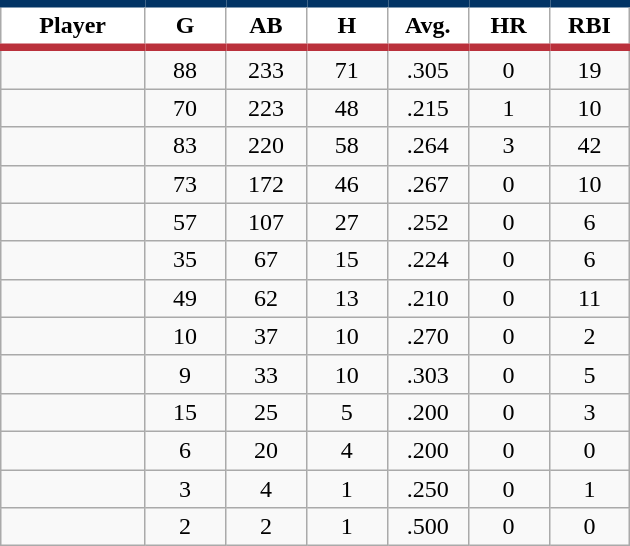<table class="wikitable sortable">
<tr>
<th style="background:#FFFFFF; border-top:#023465 5px solid; border-bottom:#ba313c 5px solid;" width="16%">Player</th>
<th style="background:#FFFFFF; border-top:#023465 5px solid; border-bottom:#ba313c 5px solid;" width="9%">G</th>
<th style="background:#FFFFFF; border-top:#023465 5px solid; border-bottom:#ba313c 5px solid;" width="9%">AB</th>
<th style="background:#FFFFFF; border-top:#023465 5px solid; border-bottom:#ba313c 5px solid;" width="9%">H</th>
<th style="background:#FFFFFF; border-top:#023465 5px solid; border-bottom:#ba313c 5px solid;" width="9%">Avg.</th>
<th style="background:#FFFFFF; border-top:#023465 5px solid; border-bottom:#ba313c 5px solid;" width="9%">HR</th>
<th style="background:#FFFFFF; border-top:#023465 5px solid; border-bottom:#ba313c 5px solid;" width="9%">RBI</th>
</tr>
<tr align="center">
<td></td>
<td>88</td>
<td>233</td>
<td>71</td>
<td>.305</td>
<td>0</td>
<td>19</td>
</tr>
<tr align="center">
<td></td>
<td>70</td>
<td>223</td>
<td>48</td>
<td>.215</td>
<td>1</td>
<td>10</td>
</tr>
<tr align="center">
<td></td>
<td>83</td>
<td>220</td>
<td>58</td>
<td>.264</td>
<td>3</td>
<td>42</td>
</tr>
<tr align="center">
<td></td>
<td>73</td>
<td>172</td>
<td>46</td>
<td>.267</td>
<td>0</td>
<td>10</td>
</tr>
<tr align="center">
<td></td>
<td>57</td>
<td>107</td>
<td>27</td>
<td>.252</td>
<td>0</td>
<td>6</td>
</tr>
<tr align="center">
<td></td>
<td>35</td>
<td>67</td>
<td>15</td>
<td>.224</td>
<td>0</td>
<td>6</td>
</tr>
<tr align="center">
<td></td>
<td>49</td>
<td>62</td>
<td>13</td>
<td>.210</td>
<td>0</td>
<td>11</td>
</tr>
<tr align="center">
<td></td>
<td>10</td>
<td>37</td>
<td>10</td>
<td>.270</td>
<td>0</td>
<td>2</td>
</tr>
<tr align="center">
<td></td>
<td>9</td>
<td>33</td>
<td>10</td>
<td>.303</td>
<td>0</td>
<td>5</td>
</tr>
<tr align="center">
<td></td>
<td>15</td>
<td>25</td>
<td>5</td>
<td>.200</td>
<td>0</td>
<td>3</td>
</tr>
<tr align="center">
<td></td>
<td>6</td>
<td>20</td>
<td>4</td>
<td>.200</td>
<td>0</td>
<td>0</td>
</tr>
<tr align="center">
<td></td>
<td>3</td>
<td>4</td>
<td>1</td>
<td>.250</td>
<td>0</td>
<td>1</td>
</tr>
<tr align="center">
<td></td>
<td>2</td>
<td>2</td>
<td>1</td>
<td>.500</td>
<td>0</td>
<td>0</td>
</tr>
</table>
